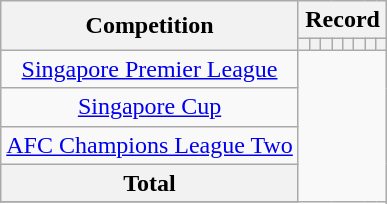<table class="wikitable" style="text-align: center">
<tr>
<th rowspan=2>Competition</th>
<th colspan=8>Record</th>
</tr>
<tr>
<th></th>
<th></th>
<th></th>
<th></th>
<th></th>
<th></th>
<th></th>
<th></th>
</tr>
<tr>
<td><a href='#'>Singapore Premier League</a><br></td>
</tr>
<tr>
<td><a href='#'>Singapore Cup</a><br></td>
</tr>
<tr>
<td><a href='#'>AFC Champions League Two</a><br></td>
</tr>
<tr>
<th>Total<br></th>
</tr>
<tr>
</tr>
</table>
